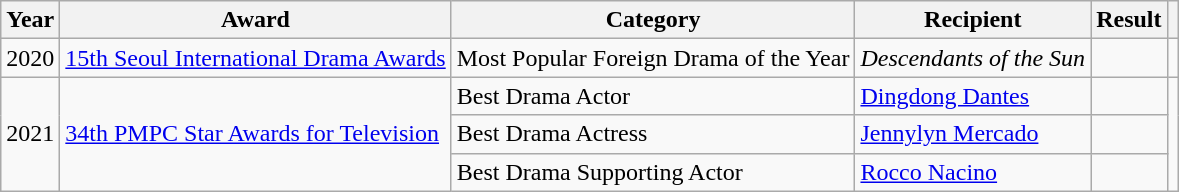<table class="wikitable">
<tr>
<th>Year</th>
<th>Award</th>
<th>Category</th>
<th>Recipient</th>
<th>Result</th>
<th></th>
</tr>
<tr>
<td>2020</td>
<td><a href='#'>15th Seoul International Drama Awards</a></td>
<td>Most Popular Foreign Drama of the Year</td>
<td><em>Descendants of the Sun</em></td>
<td></td>
<td></td>
</tr>
<tr>
<td rowspan=3>2021</td>
<td rowspan=3><a href='#'>34th PMPC Star Awards for Television</a></td>
<td>Best Drama Actor</td>
<td><a href='#'>Dingdong Dantes</a></td>
<td></td>
<td rowspan=3></td>
</tr>
<tr>
<td>Best Drama Actress</td>
<td><a href='#'>Jennylyn Mercado</a></td>
<td></td>
</tr>
<tr>
<td>Best Drama Supporting Actor</td>
<td><a href='#'>Rocco Nacino</a></td>
<td></td>
</tr>
</table>
